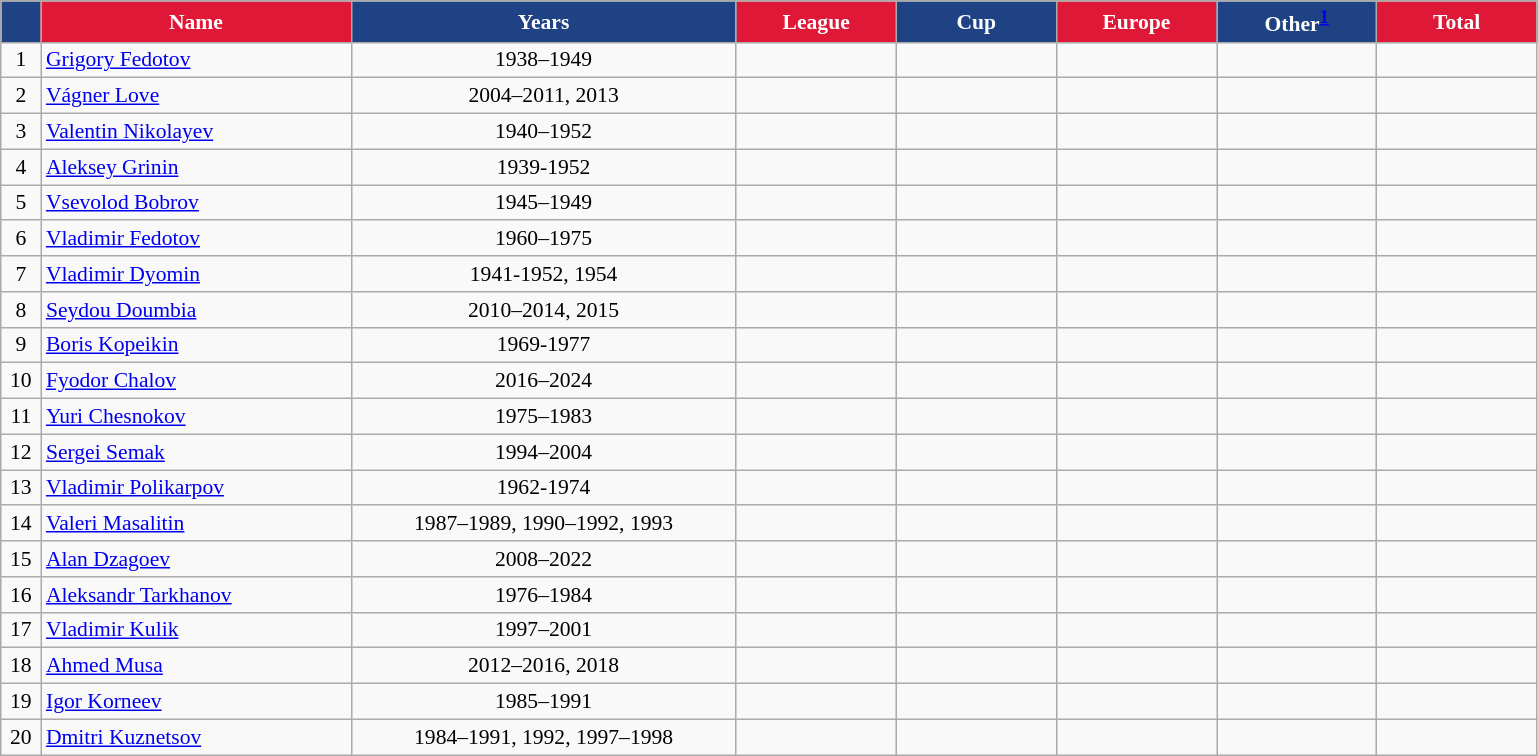<table class="wikitable sortable"  style="text-align:center; font-size:90%; ">
<tr>
<th style="color:#fff; background:#1f4285; width:20px;"></th>
<th style="color:#fff; background:#e01837; width:200px;">Name</th>
<th style="color:#fff; background:#1f4285; width:250px;">Years</th>
<th style="color:#fff; background:#e01837; width:100px;">League</th>
<th style="color:#fff; background:#1f4285; width:100px;">Cup</th>
<th style="color:#fff; background:#e01837; width:100px;">Europe</th>
<th style="color:#fff; background:#1f4285; width:100px;">Other<sup><a href='#'>1</a></sup></th>
<th style="color:#fff; background:#e01837; width:100px;">Total</th>
</tr>
<tr>
<td>1</td>
<td align="left"> <a href='#'>Grigory Fedotov</a></td>
<td>1938–1949</td>
<td></td>
<td></td>
<td></td>
<td></td>
<td></td>
</tr>
<tr>
<td>2</td>
<td align="left"> <a href='#'>Vágner Love</a></td>
<td>2004–2011, 2013</td>
<td></td>
<td></td>
<td></td>
<td></td>
<td></td>
</tr>
<tr>
<td>3</td>
<td align="left"> <a href='#'>Valentin Nikolayev</a></td>
<td>1940–1952</td>
<td></td>
<td></td>
<td></td>
<td></td>
<td></td>
</tr>
<tr>
<td>4</td>
<td align="left"> <a href='#'>Aleksey Grinin</a></td>
<td>1939-1952</td>
<td></td>
<td></td>
<td></td>
<td></td>
<td></td>
</tr>
<tr>
<td>5</td>
<td align="left"> <a href='#'>Vsevolod Bobrov</a></td>
<td>1945–1949</td>
<td></td>
<td></td>
<td></td>
<td></td>
<td></td>
</tr>
<tr>
<td>6</td>
<td align="left"> <a href='#'>Vladimir Fedotov</a></td>
<td>1960–1975</td>
<td></td>
<td></td>
<td></td>
<td></td>
<td></td>
</tr>
<tr>
<td>7</td>
<td align="left"> <a href='#'>Vladimir Dyomin</a></td>
<td>1941-1952, 1954</td>
<td></td>
<td></td>
<td></td>
<td></td>
<td></td>
</tr>
<tr>
<td>8</td>
<td align="left"> <a href='#'>Seydou Doumbia</a></td>
<td>2010–2014, 2015</td>
<td></td>
<td></td>
<td></td>
<td></td>
<td></td>
</tr>
<tr>
<td>9</td>
<td align="left"> <a href='#'>Boris Kopeikin</a></td>
<td>1969-1977</td>
<td></td>
<td></td>
<td></td>
<td></td>
<td></td>
</tr>
<tr>
<td>10</td>
<td align="left"> <a href='#'>Fyodor Chalov</a></td>
<td>2016–2024</td>
<td></td>
<td></td>
<td></td>
<td></td>
<td></td>
</tr>
<tr>
<td>11</td>
<td align="left"> <a href='#'>Yuri Chesnokov</a></td>
<td>1975–1983</td>
<td></td>
<td></td>
<td></td>
<td></td>
<td></td>
</tr>
<tr>
<td>12</td>
<td align="left"> <a href='#'>Sergei Semak</a></td>
<td>1994–2004</td>
<td></td>
<td></td>
<td></td>
<td></td>
<td></td>
</tr>
<tr>
<td>13</td>
<td align="left"> <a href='#'>Vladimir Polikarpov</a></td>
<td>1962-1974</td>
<td></td>
<td></td>
<td></td>
<td></td>
<td></td>
</tr>
<tr>
<td>14</td>
<td align="left"> <a href='#'>Valeri Masalitin</a></td>
<td>1987–1989, 1990–1992, 1993</td>
<td></td>
<td></td>
<td></td>
<td></td>
<td></td>
</tr>
<tr>
<td>15</td>
<td align="left"> <a href='#'>Alan Dzagoev</a></td>
<td>2008–2022</td>
<td></td>
<td></td>
<td></td>
<td></td>
<td></td>
</tr>
<tr>
<td>16</td>
<td align="left"> <a href='#'>Aleksandr Tarkhanov</a></td>
<td>1976–1984</td>
<td></td>
<td></td>
<td></td>
<td></td>
<td></td>
</tr>
<tr>
<td>17</td>
<td align="left"> <a href='#'>Vladimir Kulik</a></td>
<td>1997–2001</td>
<td></td>
<td></td>
<td></td>
<td></td>
<td></td>
</tr>
<tr>
<td>18</td>
<td align="left"> <a href='#'>Ahmed Musa</a></td>
<td>2012–2016, 2018</td>
<td></td>
<td></td>
<td></td>
<td></td>
<td></td>
</tr>
<tr>
<td>19</td>
<td align="left"> <a href='#'>Igor Korneev</a></td>
<td>1985–1991</td>
<td></td>
<td></td>
<td></td>
<td></td>
<td></td>
</tr>
<tr>
<td>20</td>
<td align="left">  <a href='#'>Dmitri Kuznetsov</a></td>
<td>1984–1991, 1992, 1997–1998</td>
<td></td>
<td></td>
<td></td>
<td></td>
<td></td>
</tr>
</table>
